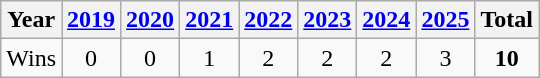<table class="wikitable">
<tr style="background:#ffc;">
<th scope="col">Year</th>
<th scope="col"><a href='#'>2019</a></th>
<th scope="col"><a href='#'>2020</a></th>
<th scope="col"><a href='#'>2021</a></th>
<th scope="col"><a href='#'>2022</a></th>
<th scope="col"><a href='#'>2023</a></th>
<th scope="col"><a href='#'>2024</a></th>
<th scope="col"><a href='#'>2025</a></th>
<th scope="col">Total</th>
</tr>
<tr align=center>
<td>Wins</td>
<td>0</td>
<td>0</td>
<td>1</td>
<td>2</td>
<td>2</td>
<td>2</td>
<td>3</td>
<td><strong>10</strong></td>
</tr>
</table>
